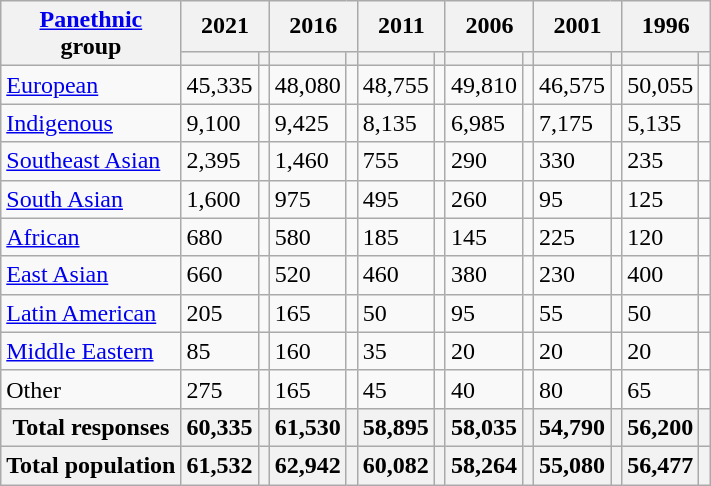<table class="wikitable collapsible sortable">
<tr>
<th rowspan="2"><a href='#'>Panethnic</a><br>group</th>
<th colspan="2">2021</th>
<th colspan="2">2016</th>
<th colspan="2">2011</th>
<th colspan="2">2006</th>
<th colspan="2">2001</th>
<th colspan="2">1996</th>
</tr>
<tr>
<th><a href='#'></a></th>
<th></th>
<th></th>
<th></th>
<th></th>
<th></th>
<th></th>
<th></th>
<th></th>
<th></th>
<th></th>
<th></th>
</tr>
<tr>
<td><a href='#'>European</a></td>
<td>45,335</td>
<td></td>
<td>48,080</td>
<td></td>
<td>48,755</td>
<td></td>
<td>49,810</td>
<td></td>
<td>46,575</td>
<td></td>
<td>50,055</td>
<td></td>
</tr>
<tr>
<td><a href='#'>Indigenous</a></td>
<td>9,100</td>
<td></td>
<td>9,425</td>
<td></td>
<td>8,135</td>
<td></td>
<td>6,985</td>
<td></td>
<td>7,175</td>
<td></td>
<td>5,135</td>
<td></td>
</tr>
<tr>
<td><a href='#'>Southeast Asian</a></td>
<td>2,395</td>
<td></td>
<td>1,460</td>
<td></td>
<td>755</td>
<td></td>
<td>290</td>
<td></td>
<td>330</td>
<td></td>
<td>235</td>
<td></td>
</tr>
<tr>
<td><a href='#'>South Asian</a></td>
<td>1,600</td>
<td></td>
<td>975</td>
<td></td>
<td>495</td>
<td></td>
<td>260</td>
<td></td>
<td>95</td>
<td></td>
<td>125</td>
<td></td>
</tr>
<tr>
<td><a href='#'>African</a></td>
<td>680</td>
<td></td>
<td>580</td>
<td></td>
<td>185</td>
<td></td>
<td>145</td>
<td></td>
<td>225</td>
<td></td>
<td>120</td>
<td></td>
</tr>
<tr>
<td><a href='#'>East Asian</a></td>
<td>660</td>
<td></td>
<td>520</td>
<td></td>
<td>460</td>
<td></td>
<td>380</td>
<td></td>
<td>230</td>
<td></td>
<td>400</td>
<td></td>
</tr>
<tr>
<td><a href='#'>Latin American</a></td>
<td>205</td>
<td></td>
<td>165</td>
<td></td>
<td>50</td>
<td></td>
<td>95</td>
<td></td>
<td>55</td>
<td></td>
<td>50</td>
<td></td>
</tr>
<tr>
<td><a href='#'>Middle Eastern</a></td>
<td>85</td>
<td></td>
<td>160</td>
<td></td>
<td>35</td>
<td></td>
<td>20</td>
<td></td>
<td>20</td>
<td></td>
<td>20</td>
<td></td>
</tr>
<tr>
<td>Other</td>
<td>275</td>
<td></td>
<td>165</td>
<td></td>
<td>45</td>
<td></td>
<td>40</td>
<td></td>
<td>80</td>
<td></td>
<td>65</td>
<td></td>
</tr>
<tr>
<th>Total responses</th>
<th>60,335</th>
<th></th>
<th>61,530</th>
<th></th>
<th>58,895</th>
<th></th>
<th>58,035</th>
<th></th>
<th>54,790</th>
<th></th>
<th>56,200</th>
<th></th>
</tr>
<tr>
<th>Total population</th>
<th>61,532</th>
<th></th>
<th>62,942</th>
<th></th>
<th>60,082</th>
<th></th>
<th>58,264</th>
<th></th>
<th>55,080</th>
<th></th>
<th>56,477</th>
<th></th>
</tr>
</table>
